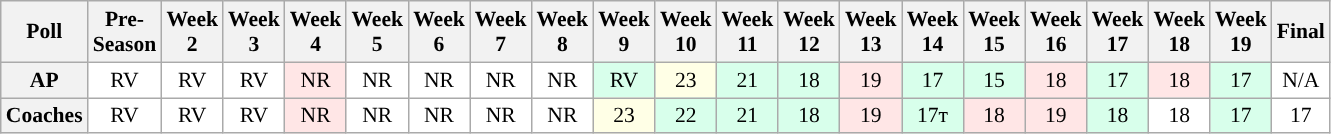<table class="wikitable" style="white-space:nowrap;font-size:90%">
<tr>
<th>Poll</th>
<th>Pre-<br>Season</th>
<th>Week<br>2</th>
<th>Week<br>3</th>
<th>Week<br>4</th>
<th>Week<br>5</th>
<th>Week<br>6</th>
<th>Week<br>7</th>
<th>Week<br>8</th>
<th>Week<br>9</th>
<th>Week<br>10</th>
<th>Week<br>11</th>
<th>Week<br>12</th>
<th>Week<br>13</th>
<th>Week<br>14</th>
<th>Week<br>15</th>
<th>Week<br>16</th>
<th>Week<br>17</th>
<th>Week<br>18</th>
<th>Week<br>19</th>
<th>Final</th>
</tr>
<tr style="text-align:center;">
<th>AP</th>
<td style="background:#FFF;">RV</td>
<td style="background:#FFF;">RV</td>
<td style="background:#FFF;">RV</td>
<td style="background:#FFE6E6;">NR</td>
<td style="background:#FFF;">NR</td>
<td style="background:#FFF;">NR</td>
<td style="background:#FFF;">NR</td>
<td style="background:#FFF;">NR</td>
<td style="background:#D8FFEB;">RV</td>
<td style="background:#FFFFE6;">23</td>
<td style="background:#D8FFEB;">21</td>
<td style="background:#D8FFEB;">18</td>
<td style="background:#FFE6E6;">19</td>
<td style="background:#D8FFEB;">17</td>
<td style="background:#D8FFEB;">15</td>
<td style="background:#FFE6E6;">18</td>
<td style="background:#D8FFEB;">17</td>
<td style="background:#FFE6E6;">18</td>
<td style="background:#D8FFEB;">17</td>
<td style="background:#FFF;">N/A</td>
</tr>
<tr style="text-align:center;">
<th>Coaches</th>
<td style="background:#FFF;">RV</td>
<td style="background:#FFF;">RV</td>
<td style="background:#FFF;">RV</td>
<td style="background:#FFE6E6;">NR</td>
<td style="background:#FFF;">NR</td>
<td style="background:#FFF;">NR</td>
<td style="background:#FFF;">NR</td>
<td style="background:#FFF;">NR</td>
<td style="background:#FFFFE6;">23</td>
<td style="background:#D8FFEB;">22</td>
<td style="background:#D8FFEB;">21</td>
<td style="background:#D8FFEB;">18</td>
<td style="background:#FFE6E6;">19</td>
<td style="background:#D8FFEB;">17т</td>
<td style="background:#FFE6E6;">18</td>
<td style="background:#FFE6E6;">19</td>
<td style="background:#D8FFEB;">18</td>
<td style="background:#FFF;">18</td>
<td style="background:#D8FFEB;">17</td>
<td style="background:#FFF;">17</td>
</tr>
</table>
